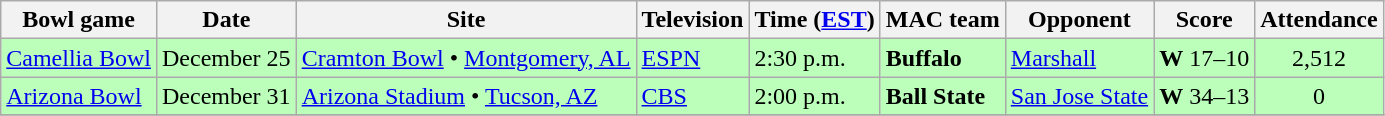<table class="wikitable">
<tr>
<th>Bowl game</th>
<th>Date</th>
<th>Site</th>
<th>Television</th>
<th>Time (<a href='#'>EST</a>)</th>
<th>MAC team</th>
<th>Opponent</th>
<th>Score</th>
<th>Attendance</th>
</tr>
<tr style="background:#bfb;">
<td><a href='#'>Camellia Bowl</a></td>
<td>December 25</td>
<td><a href='#'>Cramton Bowl</a> • <a href='#'>Montgomery, AL</a></td>
<td><a href='#'>ESPN</a></td>
<td>2:30 p.m.</td>
<td><strong>Buffalo</strong></td>
<td><a href='#'>Marshall</a></td>
<td><strong>W</strong> 17–10</td>
<td align="center">2,512</td>
</tr>
<tr style="background:#bfb;">
<td><a href='#'>Arizona Bowl</a></td>
<td>December 31</td>
<td><a href='#'>Arizona Stadium</a> • <a href='#'>Tucson, AZ</a></td>
<td><a href='#'>CBS</a></td>
<td>2:00 p.m.</td>
<td><strong>Ball State</strong></td>
<td><a href='#'>San Jose State</a></td>
<td><strong>W</strong> 34–13</td>
<td align="center">0</td>
</tr>
<tr>
</tr>
</table>
